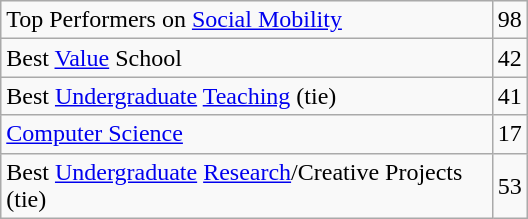<table class="wikitable floatright" style="width: 22em;">
<tr>
<td>Top Performers on <a href='#'>Social Mobility</a></td>
<td>98</td>
</tr>
<tr>
<td>Best <a href='#'>Value</a> School</td>
<td>42</td>
</tr>
<tr>
<td>Best <a href='#'>Undergraduate</a> <a href='#'>Teaching</a> (tie)</td>
<td>41</td>
</tr>
<tr>
<td><a href='#'>Computer Science</a></td>
<td>17</td>
</tr>
<tr>
<td>Best <a href='#'>Undergraduate</a> <a href='#'>Research</a>/Creative Projects (tie)</td>
<td>53</td>
</tr>
</table>
